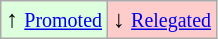<table class="wikitable" align="center">
<tr>
<td style="background:#ddffdd">↑ <small><a href='#'>Promoted</a></small></td>
<td style="background:#ffcccc">↓ <small><a href='#'>Relegated</a></small></td>
</tr>
</table>
